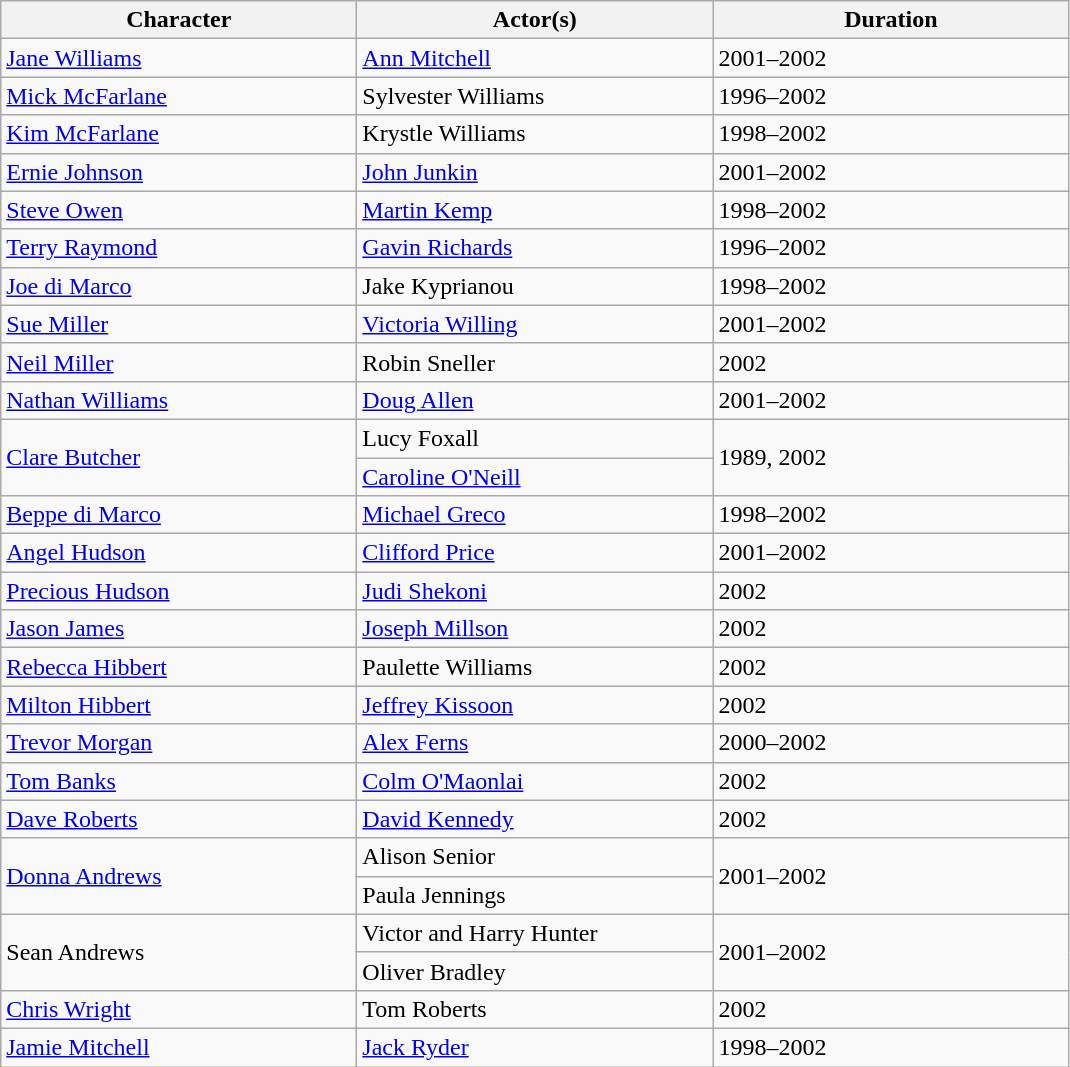<table class="wikitable">
<tr>
<th scope="col" width="230">Character</th>
<th scope="col" width="230">Actor(s)</th>
<th scope="col" width="230">Duration</th>
</tr>
<tr>
<td><a href='#'>Jane Williams</a></td>
<td><a href='#'>Ann Mitchell</a></td>
<td>2001–2002</td>
</tr>
<tr>
<td><a href='#'>Mick McFarlane</a></td>
<td>Sylvester Williams</td>
<td>1996–2002</td>
</tr>
<tr>
<td><a href='#'>Kim McFarlane</a></td>
<td>Krystle Williams</td>
<td>1998–2002</td>
</tr>
<tr>
<td><a href='#'>Ernie Johnson</a></td>
<td><a href='#'>John Junkin</a></td>
<td>2001–2002</td>
</tr>
<tr>
<td><a href='#'>Steve Owen</a></td>
<td><a href='#'>Martin Kemp</a></td>
<td>1998–2002</td>
</tr>
<tr>
<td><a href='#'>Terry Raymond</a></td>
<td><a href='#'>Gavin Richards</a></td>
<td>1996–2002</td>
</tr>
<tr>
<td><a href='#'>Joe di Marco</a></td>
<td>Jake Kyprianou</td>
<td>1998–2002</td>
</tr>
<tr>
<td><a href='#'>Sue Miller</a></td>
<td><a href='#'>Victoria Willing</a></td>
<td>2001–2002</td>
</tr>
<tr>
<td><a href='#'>Neil Miller</a></td>
<td>Robin Sneller</td>
<td>2002</td>
</tr>
<tr>
<td><a href='#'>Nathan Williams</a></td>
<td><a href='#'>Doug Allen</a></td>
<td>2001–2002</td>
</tr>
<tr>
<td rowspan="2"><a href='#'>Clare Butcher</a></td>
<td>Lucy Foxall</td>
<td rowspan="2">1989, 2002</td>
</tr>
<tr>
<td><a href='#'>Caroline O'Neill</a></td>
</tr>
<tr>
<td><a href='#'>Beppe di Marco</a></td>
<td><a href='#'>Michael Greco</a></td>
<td>1998–2002</td>
</tr>
<tr>
<td><a href='#'>Angel Hudson</a></td>
<td><a href='#'>Clifford Price</a></td>
<td>2001–2002</td>
</tr>
<tr>
<td><a href='#'>Precious Hudson</a></td>
<td><a href='#'>Judi Shekoni</a></td>
<td>2002</td>
</tr>
<tr>
<td><a href='#'>Jason James</a></td>
<td><a href='#'>Joseph Millson</a></td>
<td>2002</td>
</tr>
<tr>
<td><a href='#'>Rebecca Hibbert</a></td>
<td>Paulette Williams</td>
<td>2002</td>
</tr>
<tr>
<td><a href='#'>Milton Hibbert</a></td>
<td><a href='#'>Jeffrey Kissoon</a></td>
<td>2002</td>
</tr>
<tr>
<td><a href='#'>Trevor Morgan</a></td>
<td><a href='#'>Alex Ferns</a></td>
<td>2000–2002</td>
</tr>
<tr>
<td><a href='#'>Tom Banks</a></td>
<td><a href='#'>Colm O'Maonlai</a></td>
<td>2002</td>
</tr>
<tr>
<td><a href='#'>Dave Roberts</a></td>
<td><a href='#'>David Kennedy</a></td>
<td>2002</td>
</tr>
<tr>
<td rowspan="2"><a href='#'>Donna Andrews</a></td>
<td>Alison Senior</td>
<td rowspan="2">2001–2002</td>
</tr>
<tr>
<td>Paula Jennings</td>
</tr>
<tr>
<td rowspan="2">Sean Andrews</td>
<td>Victor and Harry Hunter</td>
<td rowspan="2">2001–2002</td>
</tr>
<tr>
<td>Oliver Bradley</td>
</tr>
<tr>
<td><a href='#'>Chris Wright</a></td>
<td>Tom Roberts</td>
<td>2002</td>
</tr>
<tr>
<td><a href='#'>Jamie Mitchell</a></td>
<td><a href='#'>Jack Ryder</a></td>
<td>1998–2002</td>
</tr>
</table>
